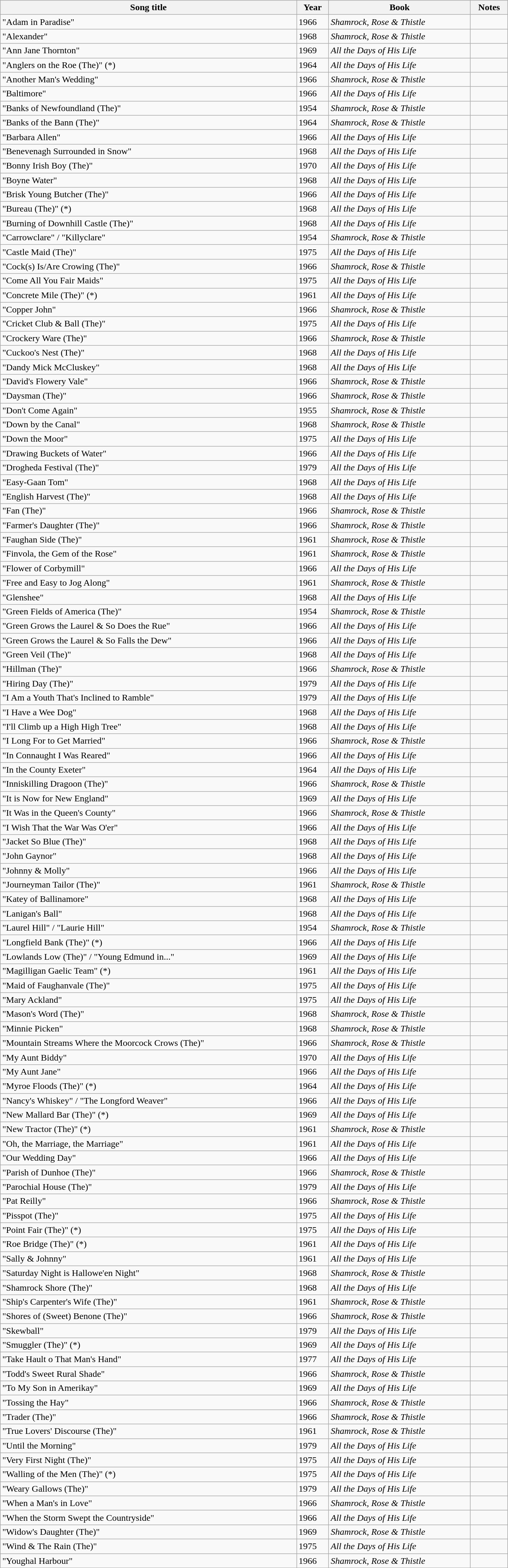<table class="wikitable sortable plainrowheaders" style="min-width:56em">
<tr>
<th>Song title</th>
<th>Year</th>
<th>Book</th>
<th class="unsortable">Notes</th>
</tr>
<tr>
<td>"Adam in Paradise"</td>
<td>1966</td>
<td><em>Shamrock, Rose & Thistle</em></td>
<td></td>
</tr>
<tr>
<td>"Alexander"</td>
<td>1968</td>
<td><em>Shamrock, Rose & Thistle</em></td>
<td></td>
</tr>
<tr>
<td>"Ann Jane Thornton"</td>
<td>1969</td>
<td><em>All the Days of His Life</em></td>
<td></td>
</tr>
<tr>
<td>"Anglers on the Roe (The)" (*)</td>
<td>1964</td>
<td><em>All the Days of His Life</em></td>
<td></td>
</tr>
<tr>
<td>"Another Man's Wedding"</td>
<td>1966</td>
<td><em>Shamrock, Rose & Thistle</em></td>
<td></td>
</tr>
<tr>
<td>"Baltimore"</td>
<td>1966</td>
<td><em>All the Days of His Life</em></td>
<td></td>
</tr>
<tr>
<td>"Banks of Newfoundland (The)"</td>
<td>1954</td>
<td><em>Shamrock, Rose & Thistle</em></td>
<td></td>
</tr>
<tr>
<td>"Banks of the Bann (The)"</td>
<td>1964</td>
<td><em>Shamrock, Rose & Thistle</em></td>
<td></td>
</tr>
<tr>
<td>"Barbara Allen"</td>
<td>1966</td>
<td><em>All the Days of His Life</em></td>
<td></td>
</tr>
<tr>
<td>"Benevenagh Surrounded in Snow"</td>
<td>1968</td>
<td><em>All the Days of His Life</em></td>
<td></td>
</tr>
<tr>
<td>"Bonny Irish Boy (The)"</td>
<td>1970</td>
<td><em>All the Days of His Life</em></td>
<td></td>
</tr>
<tr>
<td>"Boyne Water"</td>
<td>1968</td>
<td><em>All the Days of His Life</em></td>
<td></td>
</tr>
<tr>
<td>"Brisk Young Butcher (The)"</td>
<td>1966</td>
<td><em>All the Days of His Life</em></td>
<td></td>
</tr>
<tr>
<td>"Bureau (The)" (*)</td>
<td>1968</td>
<td><em>All the Days of His Life</em></td>
<td></td>
</tr>
<tr>
<td>"Burning of Downhill Castle (The)"</td>
<td>1968</td>
<td><em>All the Days of His Life</em></td>
<td></td>
</tr>
<tr>
<td>"Carrowclare" /  "Killyclare"</td>
<td>1954</td>
<td><em>Shamrock, Rose & Thistle</em></td>
<td></td>
</tr>
<tr>
<td>"Castle Maid (The)"</td>
<td>1975</td>
<td><em>All the Days of His Life</em></td>
<td></td>
</tr>
<tr>
<td>"Cock(s) Is/Are Crowing (The)"</td>
<td>1966</td>
<td><em>Shamrock, Rose & Thistle</em></td>
<td></td>
</tr>
<tr>
<td>"Come All You Fair Maids"</td>
<td>1975</td>
<td><em>All the Days of His Life</em></td>
<td></td>
</tr>
<tr>
<td>"Concrete Mile (The)" (*)</td>
<td>1961</td>
<td><em>All the Days of His Life</em></td>
<td></td>
</tr>
<tr>
<td>"Copper John"</td>
<td>1966</td>
<td><em>Shamrock, Rose & Thistle</em></td>
<td></td>
</tr>
<tr>
<td>"Cricket Club & Ball (The)"</td>
<td>1975</td>
<td><em>All the Days of His Life</em></td>
<td></td>
</tr>
<tr>
<td>"Crockery Ware (The)"</td>
<td>1966</td>
<td><em>Shamrock, Rose & Thistle</em></td>
<td></td>
</tr>
<tr>
<td>"Cuckoo's Nest (The)"</td>
<td>1968</td>
<td><em>All the Days of His Life</em></td>
<td></td>
</tr>
<tr>
<td>"Dandy Mick McCluskey"</td>
<td>1968</td>
<td><em>All the Days of His Life</em></td>
<td></td>
</tr>
<tr>
<td>"David's Flowery Vale"</td>
<td>1966</td>
<td><em>Shamrock, Rose & Thistle</em></td>
<td></td>
</tr>
<tr>
<td>"Daysman (The)"</td>
<td>1966</td>
<td><em>Shamrock, Rose & Thistle</em></td>
<td></td>
</tr>
<tr>
<td>"Don't Come Again"</td>
<td>1955</td>
<td><em>Shamrock, Rose & Thistle</em></td>
<td></td>
</tr>
<tr>
<td>"Down by the Canal"</td>
<td>1968</td>
<td><em>Shamrock, Rose & Thistle</em></td>
<td></td>
</tr>
<tr>
<td>"Down the Moor"</td>
<td>1975</td>
<td><em>All the Days of His Life</em></td>
<td></td>
</tr>
<tr>
<td>"Drawing Buckets of Water"</td>
<td>1966</td>
<td><em>All the Days of His Life</em></td>
<td></td>
</tr>
<tr>
<td>"Drogheda Festival (The)"</td>
<td>1979</td>
<td><em>All the Days of His Life</em></td>
<td></td>
</tr>
<tr>
<td>"Easy-Gaan Tom"</td>
<td>1968</td>
<td><em>All the Days of His Life</em></td>
<td></td>
</tr>
<tr>
<td>"English Harvest (The)"</td>
<td>1968</td>
<td><em>All the Days of His Life</em></td>
<td></td>
</tr>
<tr>
<td>"Fan (The)"</td>
<td>1966</td>
<td><em>Shamrock, Rose & Thistle</em></td>
<td></td>
</tr>
<tr>
<td>"Farmer's Daughter (The)"</td>
<td>1966</td>
<td><em>Shamrock, Rose & Thistle</em></td>
<td></td>
</tr>
<tr>
<td>"Faughan Side (The)"</td>
<td>1961</td>
<td><em>Shamrock, Rose & Thistle</em></td>
<td></td>
</tr>
<tr>
<td>"Finvola, the Gem of the Rose"</td>
<td>1961</td>
<td><em>Shamrock, Rose & Thistle</em></td>
<td></td>
</tr>
<tr>
<td>"Flower of Corbymill"</td>
<td>1966</td>
<td><em>All the Days of His Life</em></td>
<td></td>
</tr>
<tr>
<td>"Free and Easy to Jog Along"</td>
<td>1961</td>
<td><em>Shamrock, Rose & Thistle</em></td>
<td></td>
</tr>
<tr>
<td>"Glenshee"</td>
<td>1968</td>
<td><em>All the Days of His Life</em></td>
<td></td>
</tr>
<tr>
<td>"Green Fields of America (The)"</td>
<td>1954</td>
<td><em>Shamrock, Rose & Thistle</em></td>
<td></td>
</tr>
<tr>
<td>"Green Grows the Laurel & So Does the Rue"</td>
<td>1966</td>
<td><em>All the Days of His Life</em></td>
<td></td>
</tr>
<tr>
<td>"Green Grows the Laurel & So Falls the Dew"</td>
<td>1966</td>
<td><em>All the Days of His Life</em></td>
<td></td>
</tr>
<tr>
<td>"Green Veil (The)"</td>
<td>1968</td>
<td><em>All the Days of His Life</em></td>
<td></td>
</tr>
<tr>
<td>"Hillman (The)"</td>
<td>1966</td>
<td><em>Shamrock, Rose & Thistle</em></td>
<td></td>
</tr>
<tr>
<td>"Hiring Day (The)"</td>
<td>1979</td>
<td><em>All the Days of His Life</em></td>
<td></td>
</tr>
<tr>
<td>"I Am a Youth That's Inclined to Ramble"</td>
<td>1979</td>
<td><em>All the Days of His Life</em></td>
<td></td>
</tr>
<tr>
<td>"I Have a Wee Dog"</td>
<td>1968</td>
<td><em>All the Days of His Life</em></td>
<td></td>
</tr>
<tr>
<td>"I'll Climb up a High High Tree"</td>
<td>1968</td>
<td><em>All the Days of His Life</em></td>
<td></td>
</tr>
<tr>
<td>"I Long For to Get Married"</td>
<td>1966</td>
<td><em>Shamrock, Rose & Thistle</em></td>
<td></td>
</tr>
<tr>
<td>"In Connaught I Was Reared"</td>
<td>1966</td>
<td><em>All the Days of His Life</em></td>
<td></td>
</tr>
<tr>
<td>"In the County Exeter"</td>
<td>1964</td>
<td><em>All the Days of His Life</em></td>
<td></td>
</tr>
<tr>
<td>"Inniskilling Dragoon (The)"</td>
<td>1966</td>
<td><em>Shamrock, Rose & Thistle</em></td>
<td></td>
</tr>
<tr>
<td>"It is Now for New England"</td>
<td>1969</td>
<td><em>All the Days of His Life</em></td>
<td></td>
</tr>
<tr>
<td>"It Was in the Queen's County"</td>
<td>1966</td>
<td><em>Shamrock, Rose & Thistle</em></td>
<td></td>
</tr>
<tr>
<td>"I Wish That the War Was O'er"</td>
<td>1966</td>
<td><em>All the Days of His Life</em></td>
<td></td>
</tr>
<tr>
<td>"Jacket So Blue (The)"</td>
<td>1968</td>
<td><em>All the Days of His Life</em></td>
<td></td>
</tr>
<tr>
<td>"John Gaynor"</td>
<td>1968</td>
<td><em>All the Days of His Life</em></td>
<td></td>
</tr>
<tr>
<td>"Johnny & Molly"</td>
<td>1966</td>
<td><em>All the Days of His Life</em></td>
<td></td>
</tr>
<tr>
<td>"Journeyman Tailor (The)"</td>
<td>1961</td>
<td><em>Shamrock, Rose & Thistle</em></td>
<td></td>
</tr>
<tr>
<td>"Katey of Ballinamore"</td>
<td>1968</td>
<td><em>All the Days of His Life</em></td>
<td></td>
</tr>
<tr>
<td>"Lanigan's Ball"</td>
<td>1968</td>
<td><em>All the Days of His Life</em></td>
<td></td>
</tr>
<tr>
<td>"Laurel Hill" /  "Laurie Hill"</td>
<td>1954</td>
<td><em>Shamrock, Rose & Thistle</em></td>
<td></td>
</tr>
<tr>
<td>"Longfield Bank (The)" (*)</td>
<td>1966</td>
<td><em>All the Days of His Life</em></td>
<td></td>
</tr>
<tr>
<td>"Lowlands Low (The)" /  "Young Edmund in..."</td>
<td>1969</td>
<td><em>All the Days of His Life</em></td>
<td></td>
</tr>
<tr>
<td>"Magilligan Gaelic Team" (*)</td>
<td>1961</td>
<td><em>All the Days of His Life</em></td>
<td></td>
</tr>
<tr>
<td>"Maid of Faughanvale (The)"</td>
<td>1975</td>
<td><em>All the Days of His Life</em></td>
<td></td>
</tr>
<tr>
<td>"Mary Ackland"</td>
<td>1975</td>
<td><em>All the Days of His Life</em></td>
<td></td>
</tr>
<tr>
<td>"Mason's Word (The)"</td>
<td>1968</td>
<td><em>Shamrock, Rose & Thistle</em></td>
<td></td>
</tr>
<tr>
<td>"Minnie Picken"</td>
<td>1968</td>
<td><em>Shamrock, Rose & Thistle</em></td>
<td></td>
</tr>
<tr>
<td>"Mountain Streams Where the Moorcock Crows (The)"</td>
<td>1966</td>
<td><em>Shamrock, Rose & Thistle</em></td>
<td></td>
</tr>
<tr>
<td>"My Aunt Biddy"</td>
<td>1970</td>
<td><em>All the Days of His Life</em></td>
<td></td>
</tr>
<tr>
<td>"My Aunt Jane"</td>
<td>1966</td>
<td><em>All the Days of His Life</em></td>
<td></td>
</tr>
<tr>
<td>"Myroe Floods (The)" (*)</td>
<td>1964</td>
<td><em>All the Days of His Life</em></td>
<td></td>
</tr>
<tr>
<td>"Nancy's Whiskey" /  "The Longford Weaver"</td>
<td>1966</td>
<td><em>All the Days of His Life</em></td>
<td></td>
</tr>
<tr>
<td>"New Mallard Bar (The)" (*)</td>
<td>1969</td>
<td><em>All the Days of His Life</em></td>
<td></td>
</tr>
<tr>
<td>"New Tractor (The)" (*)</td>
<td>1961</td>
<td><em>Shamrock, Rose & Thistle</em></td>
<td></td>
</tr>
<tr>
<td>"Oh, the Marriage, the Marriage"</td>
<td>1961</td>
<td><em>All the Days of His Life</em></td>
<td></td>
</tr>
<tr>
<td>"Our Wedding Day"</td>
<td>1966</td>
<td><em>All the Days of His Life</em></td>
<td></td>
</tr>
<tr>
<td>"Parish of Dunhoe (The)"</td>
<td>1966</td>
<td><em>Shamrock, Rose & Thistle</em></td>
<td></td>
</tr>
<tr>
<td>"Parochial House (The)"</td>
<td>1979</td>
<td><em>All the Days of His Life</em></td>
<td></td>
</tr>
<tr>
<td>"Pat Reilly"</td>
<td>1966</td>
<td><em>Shamrock, Rose & Thistle</em></td>
<td></td>
</tr>
<tr>
<td>"Pisspot (The)"</td>
<td>1975</td>
<td><em>All the Days of His Life</em></td>
<td></td>
</tr>
<tr>
<td>"Point Fair (The)" (*)</td>
<td>1975</td>
<td><em>All the Days of His Life</em></td>
<td></td>
</tr>
<tr>
<td>"Roe Bridge (The)" (*)</td>
<td>1961</td>
<td><em>All the Days of His Life</em></td>
<td></td>
</tr>
<tr>
<td>"Sally & Johnny"</td>
<td>1961</td>
<td><em>All the Days of His Life</em></td>
<td></td>
</tr>
<tr>
<td>"Saturday Night is Hallowe'en Night"</td>
<td>1968</td>
<td><em>Shamrock, Rose & Thistle</em></td>
<td></td>
</tr>
<tr>
<td>"Shamrock Shore (The)"</td>
<td>1968</td>
<td><em>All the Days of His Life</em></td>
<td></td>
</tr>
<tr>
<td>"Ship's Carpenter's Wife (The)"</td>
<td>1961</td>
<td><em>Shamrock, Rose & Thistle</em></td>
<td></td>
</tr>
<tr>
<td>"Shores of (Sweet) Benone (The)"</td>
<td>1966</td>
<td><em>Shamrock, Rose & Thistle</em></td>
<td></td>
</tr>
<tr>
<td>"Skewball"</td>
<td>1979</td>
<td><em>All the Days of His Life</em></td>
<td></td>
</tr>
<tr>
<td>"Smuggler (The)" (*)</td>
<td>1969</td>
<td><em>All the Days of His Life</em></td>
<td></td>
</tr>
<tr>
<td>"Take Hault o That Man's Hand"</td>
<td>1977</td>
<td><em>All the Days of His Life</em></td>
<td></td>
</tr>
<tr>
<td>"Todd's Sweet Rural Shade"</td>
<td>1966</td>
<td><em>Shamrock, Rose & Thistle</em></td>
<td></td>
</tr>
<tr>
<td>"To My Son in Amerikay"</td>
<td>1969</td>
<td><em>All the Days of His Life</em></td>
<td></td>
</tr>
<tr>
<td>"Tossing the Hay"</td>
<td>1966</td>
<td><em>Shamrock, Rose & Thistle</em></td>
<td></td>
</tr>
<tr>
<td>"Trader (The)"</td>
<td>1966</td>
<td><em>Shamrock, Rose & Thistle</em></td>
<td></td>
</tr>
<tr>
<td>"True Lovers' Discourse (The)"</td>
<td>1961</td>
<td><em>Shamrock, Rose & Thistle</em></td>
<td></td>
</tr>
<tr>
<td>"Until the Morning"</td>
<td>1979</td>
<td><em>All the Days of His Life</em></td>
<td></td>
</tr>
<tr>
<td>"Very First Night (The)"</td>
<td>1975</td>
<td><em>All the Days of His Life</em></td>
<td></td>
</tr>
<tr>
<td>"Walling of the Men (The)" (*)</td>
<td>1975</td>
<td><em>All the Days of His Life</em></td>
<td></td>
</tr>
<tr>
<td>"Weary Gallows (The)"</td>
<td>1979</td>
<td><em>All the Days of His Life</em></td>
<td></td>
</tr>
<tr>
<td>"When a Man's in Love"</td>
<td>1966</td>
<td><em>Shamrock, Rose & Thistle</em></td>
<td></td>
</tr>
<tr>
<td>"When the Storm Swept the Countryside"</td>
<td>1966</td>
<td><em>All the Days of His Life</em></td>
<td></td>
</tr>
<tr>
<td>"Widow's Daughter (The)"</td>
<td>1969</td>
<td><em>Shamrock, Rose & Thistle</em></td>
<td></td>
</tr>
<tr>
<td>"Wind & The Rain (The)"</td>
<td>1975</td>
<td><em>All the Days of His Life</em></td>
<td></td>
</tr>
<tr>
<td>"Youghal Harbour"</td>
<td>1966</td>
<td><em>Shamrock, Rose & Thistle</em></td>
<td></td>
</tr>
</table>
